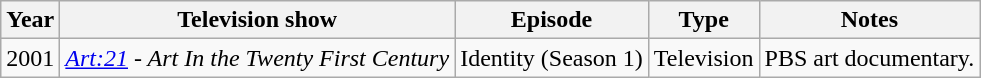<table class="wikitable">
<tr>
<th>Year</th>
<th>Television show</th>
<th>Episode</th>
<th>Type</th>
<th>Notes</th>
</tr>
<tr>
<td>2001</td>
<td><em><a href='#'>Art:21</a> - Art In the Twenty First Century</em></td>
<td>Identity (Season 1)</td>
<td>Television</td>
<td>PBS art documentary.</td>
</tr>
</table>
